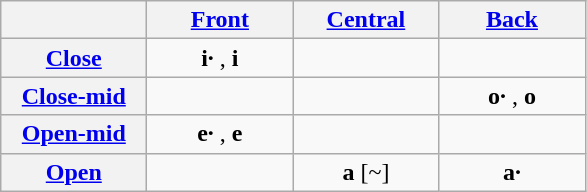<table class="wikitable">
<tr>
<th width="90"></th>
<th width="90"><a href='#'>Front</a></th>
<th width="90"><a href='#'>Central</a></th>
<th width="90"><a href='#'>Back</a></th>
</tr>
<tr>
<th><a href='#'>Close</a></th>
<td align="center"><strong>i·</strong> , <strong>i</strong> </td>
<td></td>
<td></td>
</tr>
<tr>
<th><a href='#'>Close-mid</a></th>
<td align="center"></td>
<td></td>
<td align="center"><strong>o·</strong> , <strong>o</strong> </td>
</tr>
<tr>
<th><a href='#'>Open-mid</a></th>
<td align="center"><strong>e·</strong> , <strong>e</strong> </td>
<td></td>
<td></td>
</tr>
<tr>
<th><a href='#'>Open</a></th>
<td></td>
<td align="center"><strong>a</strong> [~]</td>
<td align="center"><strong>a·</strong> </td>
</tr>
</table>
